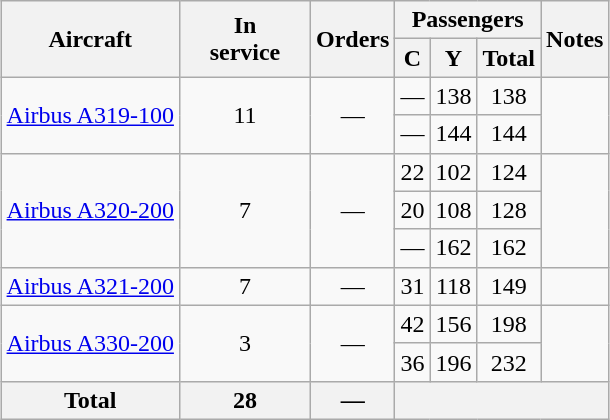<table class="wikitable" style="margin:0.5em auto; text-align:center">
<tr>
<th rowspan=2>Aircraft</th>
<th rowspan=2 style="width:80px;">In <br> service</th>
<th rowspan=2 style="width:25px;">Orders</th>
<th colspan=3>Passengers</th>
<th rowspan=2>Notes</th>
</tr>
<tr>
<th><abbr>C</abbr></th>
<th><abbr>Y</abbr></th>
<th>Total</th>
</tr>
<tr>
<td rowspan=2><a href='#'>Airbus A319-100</a></td>
<td rowspan=2>11</td>
<td rowspan=2>—</td>
<td>—</td>
<td>138</td>
<td>138</td>
<td rowspan=2></td>
</tr>
<tr>
<td>—</td>
<td>144</td>
<td>144</td>
</tr>
<tr>
<td rowspan=3><a href='#'>Airbus A320-200</a></td>
<td rowspan=3>7</td>
<td rowspan=3>—</td>
<td>22</td>
<td>102</td>
<td>124</td>
<td rowspan=3></td>
</tr>
<tr>
<td>20</td>
<td>108</td>
<td>128</td>
</tr>
<tr>
<td>—</td>
<td>162</td>
<td>162</td>
</tr>
<tr>
<td><a href='#'>Airbus A321-200</a></td>
<td>7</td>
<td>—</td>
<td>31</td>
<td>118</td>
<td>149</td>
<td></td>
</tr>
<tr>
<td rowspan=2><a href='#'>Airbus A330-200</a></td>
<td rowspan=2>3</td>
<td rowspan=2>—</td>
<td>42</td>
<td>156</td>
<td>198</td>
<td rowspan=2></td>
</tr>
<tr>
<td>36</td>
<td>196</td>
<td>232</td>
</tr>
<tr>
<th>Total</th>
<th>28</th>
<th>—</th>
<th colspan=4></th>
</tr>
</table>
